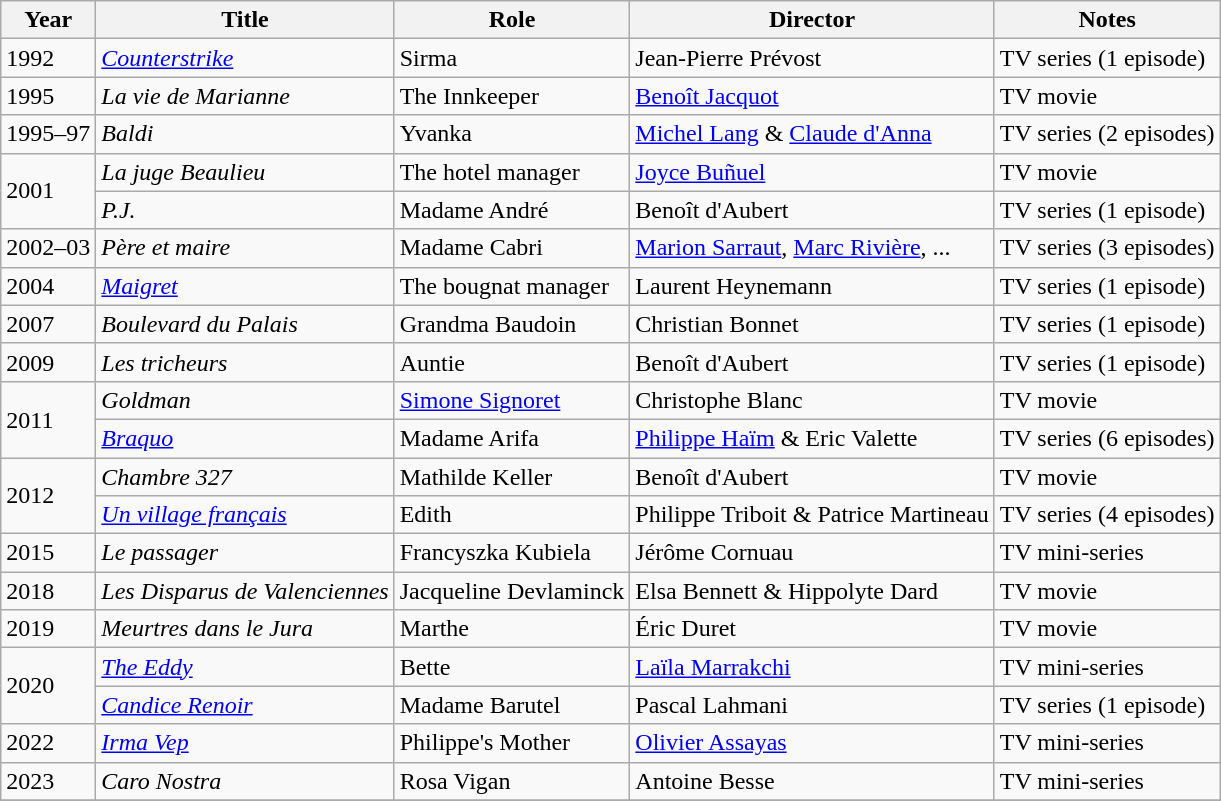<table class="wikitable">
<tr>
<th>Year</th>
<th>Title</th>
<th>Role</th>
<th>Director</th>
<th>Notes</th>
</tr>
<tr>
<td>1992</td>
<td><em><a href='#'>Counterstrike</a></em></td>
<td>Sirma</td>
<td>Jean-Pierre Prévost</td>
<td>TV series (1 episode)</td>
</tr>
<tr>
<td>1995</td>
<td><em>La vie de Marianne</em></td>
<td>The Innkeeper</td>
<td><a href='#'>Benoît Jacquot</a></td>
<td>TV movie</td>
</tr>
<tr>
<td>1995–97</td>
<td><em>Baldi</em></td>
<td>Yvanka</td>
<td><a href='#'>Michel Lang</a> & <a href='#'>Claude d'Anna</a></td>
<td>TV series (2 episodes)</td>
</tr>
<tr>
<td rowspan=2>2001</td>
<td><em>La juge Beaulieu</em></td>
<td>The hotel manager</td>
<td><a href='#'>Joyce Buñuel</a></td>
<td>TV movie</td>
</tr>
<tr>
<td><em>P.J.</em></td>
<td>Madame André</td>
<td>Benoît d'Aubert</td>
<td>TV series (1 episode)</td>
</tr>
<tr>
<td>2002–03</td>
<td><em>Père et maire</em></td>
<td>Madame Cabri</td>
<td><a href='#'>Marion Sarraut</a>, <a href='#'>Marc Rivière</a>, ...</td>
<td>TV series (3 episodes)</td>
</tr>
<tr>
<td>2004</td>
<td><em><a href='#'>Maigret</a></em></td>
<td>The bougnat manager</td>
<td>Laurent Heynemann</td>
<td>TV series (1 episode)</td>
</tr>
<tr>
<td>2007</td>
<td><em>Boulevard du Palais</em></td>
<td>Grandma Baudoin</td>
<td>Christian Bonnet</td>
<td>TV series (1 episode)</td>
</tr>
<tr>
<td>2009</td>
<td><em>Les tricheurs</em></td>
<td>Auntie</td>
<td>Benoît d'Aubert</td>
<td>TV series (1 episode)</td>
</tr>
<tr>
<td rowspan=2>2011</td>
<td><em>Goldman</em></td>
<td><a href='#'>Simone Signoret</a></td>
<td>Christophe Blanc</td>
<td>TV movie</td>
</tr>
<tr>
<td><em><a href='#'>Braquo</a></em></td>
<td>Madame Arifa</td>
<td><a href='#'>Philippe Haïm</a> & Eric Valette</td>
<td>TV series (6 episodes)</td>
</tr>
<tr>
<td rowspan=2>2012</td>
<td><em>Chambre 327</em></td>
<td>Mathilde Keller</td>
<td>Benoît d'Aubert</td>
<td>TV movie</td>
</tr>
<tr>
<td><em><a href='#'>Un village français</a></em></td>
<td>Edith</td>
<td>Philippe Triboit & Patrice Martineau</td>
<td>TV series (4 episodes)</td>
</tr>
<tr>
<td>2015</td>
<td><em>Le passager</em></td>
<td>Francyszka Kubiela</td>
<td>Jérôme Cornuau</td>
<td>TV mini-series</td>
</tr>
<tr>
<td>2018</td>
<td><em>Les Disparus de Valenciennes</em></td>
<td>Jacqueline Devlaminck</td>
<td>Elsa Bennett & Hippolyte Dard</td>
<td>TV movie</td>
</tr>
<tr>
<td>2019</td>
<td><em>Meurtres dans le Jura</em></td>
<td>Marthe</td>
<td>Éric Duret</td>
<td>TV movie</td>
</tr>
<tr>
<td rowspan=2>2020</td>
<td><em><a href='#'>The Eddy</a></em></td>
<td>Bette</td>
<td><a href='#'>Laïla Marrakchi</a></td>
<td>TV mini-series</td>
</tr>
<tr>
<td><em><a href='#'>Candice Renoir</a></em></td>
<td>Madame Barutel</td>
<td>Pascal Lahmani</td>
<td>TV series (1 episode)</td>
</tr>
<tr>
<td>2022</td>
<td><em><a href='#'>Irma Vep</a></em></td>
<td>Philippe's Mother</td>
<td><a href='#'>Olivier Assayas</a></td>
<td>TV mini-series</td>
</tr>
<tr>
<td>2023</td>
<td><em>Caro Nostra</em></td>
<td>Rosa Vigan</td>
<td>Antoine Besse</td>
<td>TV mini-series</td>
</tr>
<tr>
</tr>
</table>
